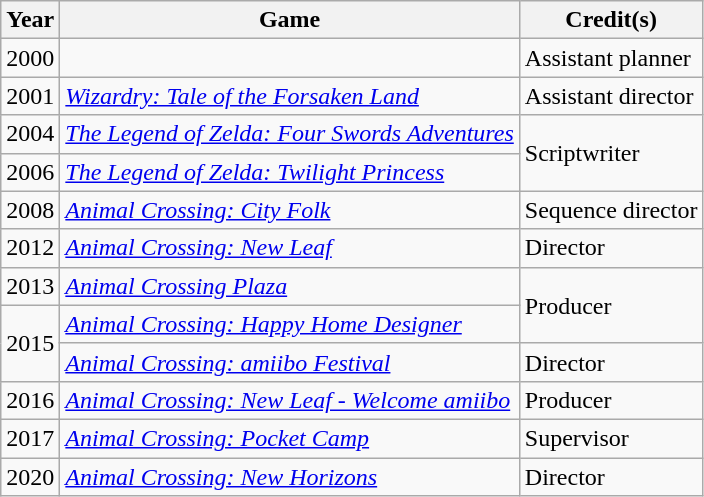<table class="wikitable sortable">
<tr>
<th>Year</th>
<th>Game</th>
<th>Credit(s)</th>
</tr>
<tr>
<td>2000</td>
<td><em></em></td>
<td>Assistant planner</td>
</tr>
<tr>
<td>2001</td>
<td><em><a href='#'>Wizardry: Tale of the Forsaken Land</a></em></td>
<td>Assistant director</td>
</tr>
<tr>
<td>2004</td>
<td><em><a href='#'>The Legend of Zelda: Four Swords Adventures</a></em></td>
<td rowspan="2">Scriptwriter</td>
</tr>
<tr>
<td>2006</td>
<td><em><a href='#'>The Legend of Zelda: Twilight Princess</a></em></td>
</tr>
<tr>
<td>2008</td>
<td><em><a href='#'>Animal Crossing: City Folk</a></em></td>
<td>Sequence director</td>
</tr>
<tr>
<td>2012</td>
<td><em><a href='#'>Animal Crossing: New Leaf</a></em></td>
<td>Director</td>
</tr>
<tr>
<td>2013</td>
<td><em><a href='#'>Animal Crossing Plaza</a></em></td>
<td rowspan="2">Producer</td>
</tr>
<tr>
<td rowspan="2">2015</td>
<td><em><a href='#'>Animal Crossing: Happy Home Designer</a></em></td>
</tr>
<tr>
<td><em><a href='#'>Animal Crossing: amiibo Festival</a></em></td>
<td>Director</td>
</tr>
<tr>
<td>2016</td>
<td><em><a href='#'>Animal Crossing: New Leaf - Welcome amiibo</a></em></td>
<td>Producer</td>
</tr>
<tr>
<td>2017</td>
<td><em><a href='#'>Animal Crossing: Pocket Camp</a></em></td>
<td>Supervisor</td>
</tr>
<tr>
<td>2020</td>
<td><em><a href='#'>Animal Crossing: New Horizons</a></em></td>
<td>Director</td>
</tr>
</table>
